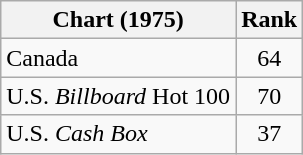<table class="wikitable sortable">
<tr>
<th align="left">Chart (1975)</th>
<th style="text-align:center;">Rank</th>
</tr>
<tr>
<td>Canada</td>
<td style="text-align:center;">64</td>
</tr>
<tr>
<td>U.S. <em>Billboard</em> Hot 100 </td>
<td style="text-align:center;">70</td>
</tr>
<tr>
<td>U.S. <em>Cash Box</em> </td>
<td style="text-align:center;">37</td>
</tr>
</table>
